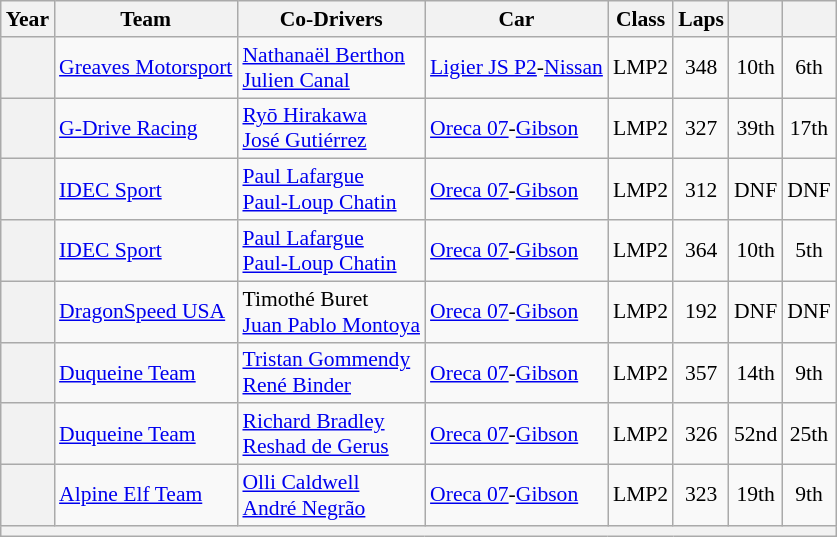<table class="wikitable" style="text-align:center; font-size:90%">
<tr>
<th>Year</th>
<th>Team</th>
<th>Co-Drivers</th>
<th>Car</th>
<th>Class</th>
<th>Laps</th>
<th></th>
<th></th>
</tr>
<tr>
<th></th>
<td align="left"> <a href='#'>Greaves Motorsport</a></td>
<td align="left"> <a href='#'>Nathanaël Berthon</a><br> <a href='#'>Julien Canal</a></td>
<td align="left"><a href='#'>Ligier JS P2</a>-<a href='#'>Nissan</a></td>
<td>LMP2</td>
<td>348</td>
<td>10th</td>
<td>6th</td>
</tr>
<tr>
<th></th>
<td align="left"> <a href='#'>G-Drive Racing</a></td>
<td align="left"> <a href='#'>Ryō Hirakawa</a><br> <a href='#'>José Gutiérrez</a></td>
<td align="left"><a href='#'>Oreca 07</a>-<a href='#'>Gibson</a></td>
<td>LMP2</td>
<td>327</td>
<td>39th</td>
<td>17th</td>
</tr>
<tr>
<th></th>
<td align="left"> <a href='#'>IDEC Sport</a></td>
<td align="left"> <a href='#'>Paul Lafargue</a><br> <a href='#'>Paul-Loup Chatin</a></td>
<td align="left"><a href='#'>Oreca 07</a>-<a href='#'>Gibson</a></td>
<td>LMP2</td>
<td>312</td>
<td>DNF</td>
<td>DNF</td>
</tr>
<tr>
<th></th>
<td align="left"> <a href='#'>IDEC Sport</a></td>
<td align="left"> <a href='#'>Paul Lafargue</a><br> <a href='#'>Paul-Loup Chatin</a></td>
<td align="left"><a href='#'>Oreca 07</a>-<a href='#'>Gibson</a></td>
<td>LMP2</td>
<td>364</td>
<td>10th</td>
<td>5th</td>
</tr>
<tr>
<th></th>
<td align="left"> <a href='#'>DragonSpeed USA</a></td>
<td align="left"> Timothé Buret<br> <a href='#'>Juan Pablo Montoya</a></td>
<td align="left"><a href='#'>Oreca 07</a>-<a href='#'>Gibson</a></td>
<td>LMP2</td>
<td>192</td>
<td>DNF</td>
<td>DNF</td>
</tr>
<tr>
<th></th>
<td align="left"> <a href='#'>Duqueine Team</a></td>
<td align="left"> <a href='#'>Tristan Gommendy</a><br> <a href='#'>René Binder</a></td>
<td align="left"><a href='#'>Oreca 07</a>-<a href='#'>Gibson</a></td>
<td>LMP2</td>
<td>357</td>
<td>14th</td>
<td>9th</td>
</tr>
<tr>
<th></th>
<td align="left"> <a href='#'>Duqueine Team</a></td>
<td align="left"> <a href='#'>Richard Bradley</a><br> <a href='#'>Reshad de Gerus</a></td>
<td align="left"><a href='#'>Oreca 07</a>-<a href='#'>Gibson</a></td>
<td>LMP2</td>
<td>326</td>
<td>52nd</td>
<td>25th</td>
</tr>
<tr>
<th></th>
<td align="left"> <a href='#'>Alpine Elf Team</a></td>
<td align="left"> <a href='#'>Olli Caldwell</a><br> <a href='#'>André Negrão</a></td>
<td align="left"><a href='#'>Oreca 07</a>-<a href='#'>Gibson</a></td>
<td>LMP2</td>
<td>323</td>
<td>19th</td>
<td>9th</td>
</tr>
<tr>
<th colspan="8"></th>
</tr>
</table>
